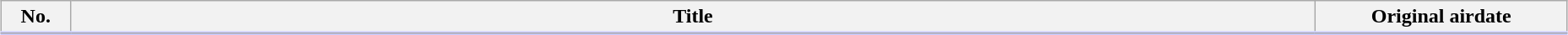<table class="wikitable" style="width:98%; margin:auto; background:#FFF;">
<tr style="border-bottom: 3px solid #CCF;">
<th style="width:3em;">No.</th>
<th>Title</th>
<th style="width:12em;">Original airdate</th>
</tr>
<tr>
</tr>
</table>
